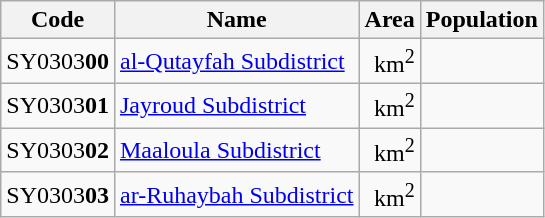<table class="wikitable sortable">
<tr>
<th>Code</th>
<th>Name</th>
<th>Area</th>
<th>Population</th>
</tr>
<tr>
<td>SY0303<strong>00</strong></td>
<td><a href='#'>al-Qutayfah Subdistrict</a></td>
<td align=right> km<sup>2</sup></td>
<td align=right></td>
</tr>
<tr>
<td>SY0303<strong>01</strong></td>
<td><a href='#'>Jayroud Subdistrict</a></td>
<td align=right> km<sup>2</sup></td>
<td align="right"></td>
</tr>
<tr>
<td>SY0303<strong>02</strong></td>
<td><a href='#'>Maaloula Subdistrict</a></td>
<td align="right"> km<sup>2</sup></td>
<td align="right"></td>
</tr>
<tr>
<td>SY0303<strong>03</strong></td>
<td><a href='#'>ar-Ruhaybah Subdistrict</a></td>
<td align="right"> km<sup>2</sup></td>
<td align="right"></td>
</tr>
</table>
